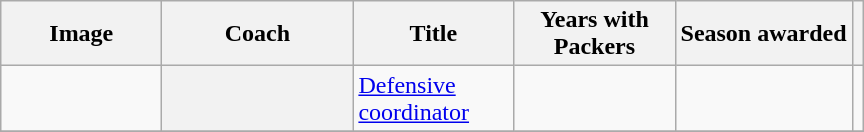<table class="wikitable sortable" style="text-align: center;">
<tr>
<th scope="col" width=100px class="unsortable">Image</th>
<th scope="col" width=120px>Coach</th>
<th scope="col" width=100px>Title</th>
<th scope="col" width=100px>Years with Packers</th>
<th scope="col">Season awarded</th>
<th scope="col" class="unsortable"></th>
</tr>
<tr>
<td></td>
<th scope="row" style="text-align: left;"></th>
<td style="text-align: left;"><a href='#'>Defensive coordinator</a></td>
<td><br></td>
<td> </td>
<td></td>
</tr>
<tr>
</tr>
</table>
